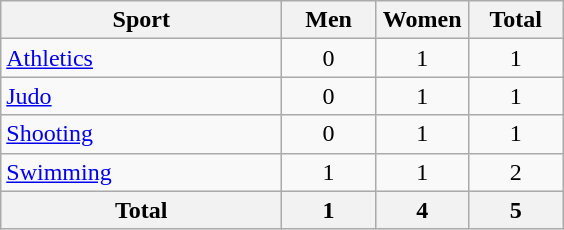<table class="wikitable sortable" style="text-align:center;">
<tr>
<th width=180>Sport</th>
<th width=55>Men</th>
<th width=55>Women</th>
<th width=55>Total</th>
</tr>
<tr>
<td align=left><a href='#'>Athletics</a></td>
<td>0</td>
<td>1</td>
<td>1</td>
</tr>
<tr>
<td align=left><a href='#'>Judo</a></td>
<td>0</td>
<td>1</td>
<td>1</td>
</tr>
<tr>
<td align=left><a href='#'>Shooting</a></td>
<td>0</td>
<td>1</td>
<td>1</td>
</tr>
<tr>
<td align=left><a href='#'>Swimming</a></td>
<td>1</td>
<td>1</td>
<td>2</td>
</tr>
<tr>
<th>Total</th>
<th>1</th>
<th>4</th>
<th>5</th>
</tr>
</table>
